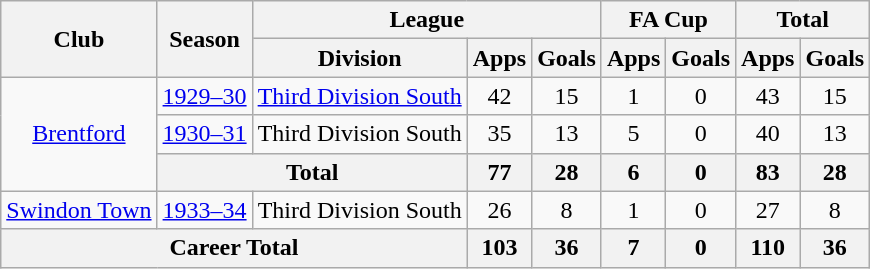<table class="wikitable" style="text-align: center;">
<tr>
<th rowspan="2">Club</th>
<th rowspan="2">Season</th>
<th colspan="3">League</th>
<th colspan="2">FA Cup</th>
<th colspan="2">Total</th>
</tr>
<tr>
<th>Division</th>
<th>Apps</th>
<th>Goals</th>
<th>Apps</th>
<th>Goals</th>
<th>Apps</th>
<th>Goals</th>
</tr>
<tr>
<td rowspan="3"><a href='#'>Brentford</a></td>
<td><a href='#'>1929–30</a></td>
<td><a href='#'>Third Division South</a></td>
<td>42</td>
<td>15</td>
<td>1</td>
<td>0</td>
<td>43</td>
<td>15</td>
</tr>
<tr>
<td><a href='#'>1930–31</a></td>
<td>Third Division South</td>
<td>35</td>
<td>13</td>
<td>5</td>
<td>0</td>
<td>40</td>
<td>13</td>
</tr>
<tr>
<th colspan="2">Total</th>
<th>77</th>
<th>28</th>
<th>6</th>
<th>0</th>
<th>83</th>
<th>28</th>
</tr>
<tr>
<td><a href='#'>Swindon Town</a></td>
<td><a href='#'>1933–34</a></td>
<td>Third Division South</td>
<td>26</td>
<td>8</td>
<td>1</td>
<td>0</td>
<td>27</td>
<td>8</td>
</tr>
<tr>
<th colspan="3">Career Total</th>
<th>103</th>
<th>36</th>
<th>7</th>
<th>0</th>
<th>110</th>
<th>36</th>
</tr>
</table>
